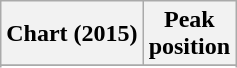<table class="wikitable sortable">
<tr>
<th>Chart (2015)</th>
<th>Peak<br>position</th>
</tr>
<tr>
</tr>
<tr>
</tr>
<tr>
</tr>
<tr>
</tr>
<tr>
</tr>
<tr>
</tr>
<tr>
</tr>
<tr>
</tr>
<tr>
</tr>
</table>
